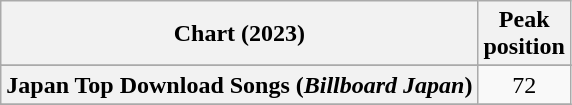<table class="wikitable sortable plainrowheaders" style="text-align:center">
<tr>
<th>Chart (2023)</th>
<th>Peak<br>position</th>
</tr>
<tr>
</tr>
<tr>
<th scope="row">Japan Top Download Songs (<em>Billboard Japan</em>)</th>
<td>72</td>
</tr>
<tr>
</tr>
</table>
